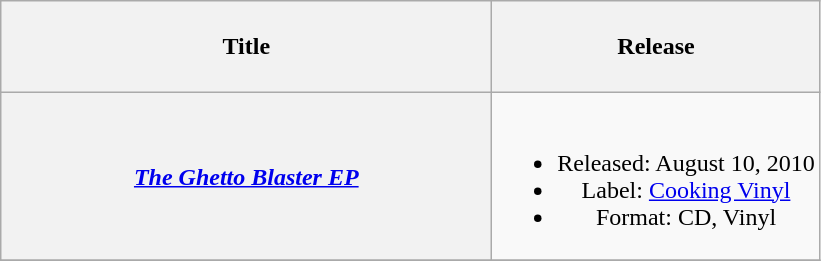<table class="wikitable plainrowheaders" style="text-align:center;">
<tr>
<th scope="col" rowspan="1" style="width:20em;"><br>Title<br><br></th>
<th scope="col" rowspan="1">Release</th>
</tr>
<tr>
<th scope="row"><em><a href='#'>The Ghetto Blaster EP</a></em></th>
<td><br><ul><li>Released: August 10, 2010</li><li>Label: <a href='#'>Cooking Vinyl</a></li><li>Format: CD, Vinyl</li></ul></td>
</tr>
<tr>
</tr>
</table>
